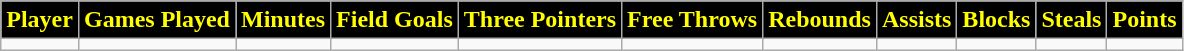<table class="wikitable" style="text-align:center">
<tr>
<th style="background:black; color:yellow;">Player</th>
<th style="background:black; color:yellow;">Games Played</th>
<th style="background:black; color:yellow;">Minutes</th>
<th style="background:black; color:yellow;">Field Goals</th>
<th style="background:black; color:yellow;">Three Pointers</th>
<th style="background:black; color:yellow;">Free Throws</th>
<th style="background:black; color:yellow;">Rebounds</th>
<th style="background:black; color:yellow;">Assists</th>
<th style="background:black; color:yellow;">Blocks</th>
<th style="background:black; color:yellow;">Steals</th>
<th style="background:black; color:yellow;">Points</th>
</tr>
<tr>
<td></td>
<td></td>
<td></td>
<td></td>
<td></td>
<td></td>
<td></td>
<td></td>
<td></td>
<td></td>
<td></td>
</tr>
</table>
